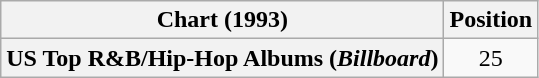<table class="wikitable plainrowheaders">
<tr>
<th scope="col">Chart (1993)</th>
<th scope="col">Position</th>
</tr>
<tr>
<th scope="row">US Top R&B/Hip-Hop Albums (<em>Billboard</em>)</th>
<td align="center">25</td>
</tr>
</table>
